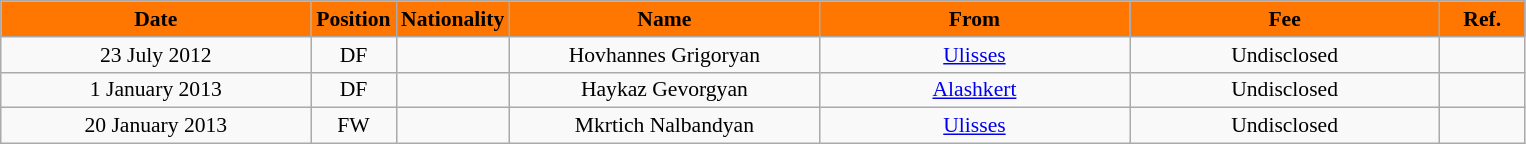<table class="wikitable"  style="text-align:center; font-size:90%; ">
<tr>
<th style="background:#FF7700; color:#000000; width:200px;">Date</th>
<th style="background:#FF7700; color:#000000; width:50px;">Position</th>
<th style="background:#FF7700; color:#000000; width:50px;">Nationality</th>
<th style="background:#FF7700; color:#000000; width:200px;">Name</th>
<th style="background:#FF7700; color:#000000; width:200px;">From</th>
<th style="background:#FF7700; color:#000000; width:200px;">Fee</th>
<th style="background:#FF7700; color:#000000; width:50px;">Ref.</th>
</tr>
<tr>
<td>23 July 2012</td>
<td>DF</td>
<td></td>
<td>Hovhannes Grigoryan</td>
<td><a href='#'>Ulisses</a></td>
<td>Undisclosed</td>
<td></td>
</tr>
<tr>
<td>1 January 2013</td>
<td>DF</td>
<td></td>
<td>Haykaz Gevorgyan</td>
<td><a href='#'>Alashkert</a></td>
<td>Undisclosed</td>
<td></td>
</tr>
<tr>
<td>20 January 2013</td>
<td>FW</td>
<td></td>
<td>Mkrtich Nalbandyan</td>
<td><a href='#'>Ulisses</a></td>
<td>Undisclosed</td>
<td></td>
</tr>
</table>
